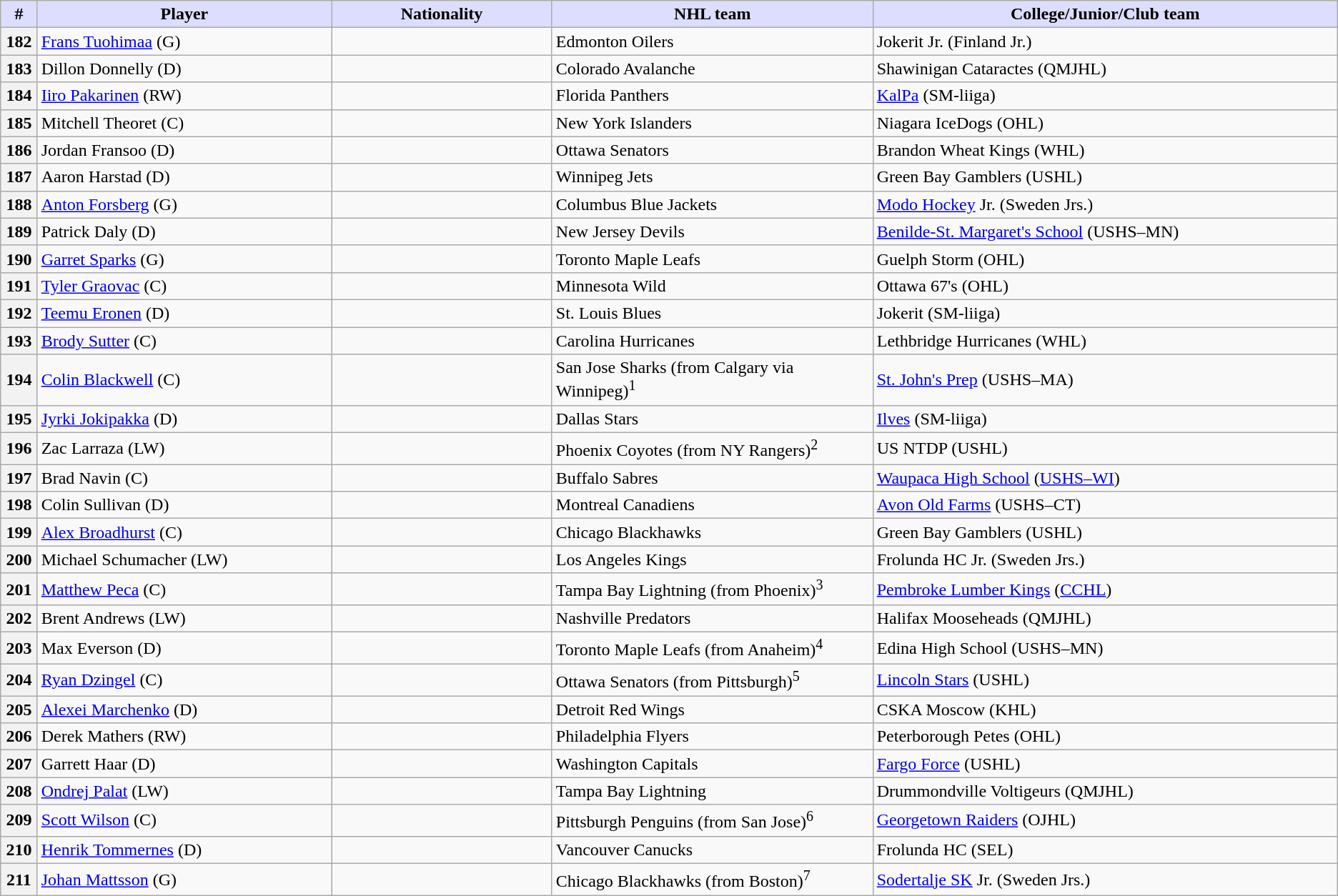<table class="wikitable">
<tr>
<th style="background:#ddf; width:2.75%;">#</th>
<th style="background:#ddf; width:22.0%;">Player</th>
<th style="background:#ddf; width:16.5%;">Nationality</th>
<th style="background:#ddf; width:24.0%;">NHL team</th>
<th style="background:#ddf; width:100.0%;">College/Junior/Club team</th>
</tr>
<tr>
<th>182</th>
<td><a href='#'>Frans Tuohimaa</a> (G)</td>
<td></td>
<td>Edmonton Oilers</td>
<td>Jokerit Jr. (Finland Jr.)</td>
</tr>
<tr>
<th>183</th>
<td>Dillon Donnelly (D)</td>
<td></td>
<td>Colorado Avalanche</td>
<td>Shawinigan Cataractes (QMJHL)</td>
</tr>
<tr>
<th>184</th>
<td><a href='#'>Iiro Pakarinen</a> (RW)</td>
<td></td>
<td>Florida Panthers</td>
<td><a href='#'>KalPa</a> (SM-liiga)</td>
</tr>
<tr>
<th>185</th>
<td>Mitchell Theoret (C)</td>
<td></td>
<td>New York Islanders</td>
<td>Niagara IceDogs (OHL)</td>
</tr>
<tr>
<th>186</th>
<td>Jordan Fransoo (D)</td>
<td></td>
<td>Ottawa Senators</td>
<td>Brandon Wheat Kings (WHL)</td>
</tr>
<tr>
<th>187</th>
<td>Aaron Harstad (D)</td>
<td></td>
<td>Winnipeg Jets</td>
<td>Green Bay Gamblers (USHL)</td>
</tr>
<tr>
<th>188</th>
<td><a href='#'>Anton Forsberg</a> (G)</td>
<td></td>
<td>Columbus Blue Jackets</td>
<td><a href='#'>Modo Hockey</a> Jr. (Sweden Jrs.)</td>
</tr>
<tr>
<th>189</th>
<td>Patrick Daly (D)</td>
<td></td>
<td>New Jersey Devils</td>
<td><a href='#'>Benilde-St. Margaret's School</a> (USHS–MN)</td>
</tr>
<tr>
<th>190</th>
<td><a href='#'>Garret Sparks</a> (G)</td>
<td></td>
<td>Toronto Maple Leafs</td>
<td>Guelph Storm (OHL)</td>
</tr>
<tr>
<th>191</th>
<td><a href='#'>Tyler Graovac</a> (C)</td>
<td></td>
<td>Minnesota Wild</td>
<td>Ottawa 67's (OHL)</td>
</tr>
<tr>
<th>192</th>
<td><a href='#'>Teemu Eronen</a> (D)</td>
<td></td>
<td>St. Louis Blues</td>
<td>Jokerit (SM-liiga)</td>
</tr>
<tr>
<th>193</th>
<td><a href='#'>Brody Sutter</a> (C)</td>
<td></td>
<td>Carolina Hurricanes</td>
<td>Lethbridge Hurricanes (WHL)</td>
</tr>
<tr>
<th>194</th>
<td><a href='#'>Colin Blackwell</a> (C)</td>
<td></td>
<td>San Jose Sharks (from Calgary via Winnipeg)<sup>1</sup></td>
<td><a href='#'>St. John's Prep</a> (USHS–MA)</td>
</tr>
<tr>
<th>195</th>
<td><a href='#'>Jyrki Jokipakka</a> (D)</td>
<td></td>
<td>Dallas Stars</td>
<td><a href='#'>Ilves</a> (SM-liiga)</td>
</tr>
<tr>
<th>196</th>
<td>Zac Larraza (LW)</td>
<td></td>
<td>Phoenix Coyotes (from NY Rangers)<sup>2</sup></td>
<td>US NTDP (USHL)</td>
</tr>
<tr>
<th>197</th>
<td>Brad Navin (C)</td>
<td></td>
<td>Buffalo Sabres</td>
<td><a href='#'>Waupaca High School</a> (<a href='#'>USHS–WI</a>)</td>
</tr>
<tr>
<th>198</th>
<td>Colin Sullivan (D)</td>
<td></td>
<td>Montreal Canadiens</td>
<td><a href='#'>Avon Old Farms</a> (USHS–CT)</td>
</tr>
<tr>
<th>199</th>
<td><a href='#'>Alex Broadhurst</a> (C)</td>
<td></td>
<td>Chicago Blackhawks</td>
<td>Green Bay Gamblers (USHL)</td>
</tr>
<tr>
<th>200</th>
<td>Michael Schumacher (LW)</td>
<td></td>
<td>Los Angeles Kings</td>
<td>Frolunda HC Jr. (Sweden Jrs.)</td>
</tr>
<tr>
<th>201</th>
<td><a href='#'>Matthew Peca</a> (C)</td>
<td></td>
<td>Tampa Bay Lightning (from Phoenix)<sup>3</sup></td>
<td><a href='#'>Pembroke Lumber Kings</a> (<a href='#'>CCHL</a>)</td>
</tr>
<tr>
<th>202</th>
<td>Brent Andrews (LW)</td>
<td></td>
<td>Nashville Predators</td>
<td>Halifax Mooseheads (QMJHL)</td>
</tr>
<tr>
<th>203</th>
<td>Max Everson (D)</td>
<td></td>
<td>Toronto Maple Leafs (from Anaheim)<sup>4</sup></td>
<td>Edina High School (USHS–MN)</td>
</tr>
<tr>
<th>204</th>
<td><a href='#'>Ryan Dzingel</a> (C)</td>
<td></td>
<td>Ottawa Senators (from Pittsburgh)<sup>5</sup></td>
<td><a href='#'>Lincoln Stars</a> (USHL)</td>
</tr>
<tr>
<th>205</th>
<td><a href='#'>Alexei Marchenko</a> (D)</td>
<td></td>
<td>Detroit Red Wings</td>
<td>CSKA Moscow (KHL)</td>
</tr>
<tr>
<th>206</th>
<td>Derek Mathers (RW)</td>
<td></td>
<td>Philadelphia Flyers</td>
<td>Peterborough Petes (OHL)</td>
</tr>
<tr>
<th>207</th>
<td>Garrett Haar (D)</td>
<td></td>
<td>Washington Capitals</td>
<td><a href='#'>Fargo Force</a> (USHL)</td>
</tr>
<tr>
<th>208</th>
<td><a href='#'>Ondrej Palat</a> (LW)</td>
<td></td>
<td>Tampa Bay Lightning</td>
<td>Drummondville Voltigeurs (QMJHL)</td>
</tr>
<tr>
<th>209</th>
<td><a href='#'>Scott Wilson</a> (C)</td>
<td></td>
<td>Pittsburgh Penguins (from San Jose)<sup>6</sup></td>
<td><a href='#'>Georgetown Raiders</a> (OJHL)</td>
</tr>
<tr>
<th>210</th>
<td><a href='#'>Henrik Tommernes</a> (D)</td>
<td></td>
<td>Vancouver Canucks</td>
<td>Frolunda HC (SEL)</td>
</tr>
<tr>
<th>211</th>
<td><a href='#'>Johan Mattsson</a> (G)</td>
<td></td>
<td>Chicago Blackhawks (from Boston)<sup>7</sup></td>
<td><a href='#'>Sodertalje SK</a> Jr. (Sweden Jrs.)</td>
</tr>
</table>
